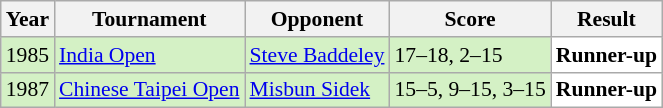<table class="sortable wikitable" style="font-size: 90%;">
<tr>
<th>Year</th>
<th>Tournament</th>
<th>Opponent</th>
<th>Score</th>
<th>Result</th>
</tr>
<tr style="background:#D4F1C5">
<td align="center">1985</td>
<td align="left"><a href='#'>India Open</a></td>
<td align="left"> <a href='#'>Steve Baddeley</a></td>
<td align="left">17–18, 2–15</td>
<td style="text-align:left; background:white"> <strong>Runner-up</strong></td>
</tr>
<tr style="background:#D4F1C5">
<td align="center">1987</td>
<td align="left"><a href='#'>Chinese Taipei Open</a></td>
<td align="left"> <a href='#'>Misbun Sidek</a></td>
<td align="left">15–5, 9–15, 3–15</td>
<td style="text-align:left; background:white"> <strong>Runner-up</strong></td>
</tr>
</table>
